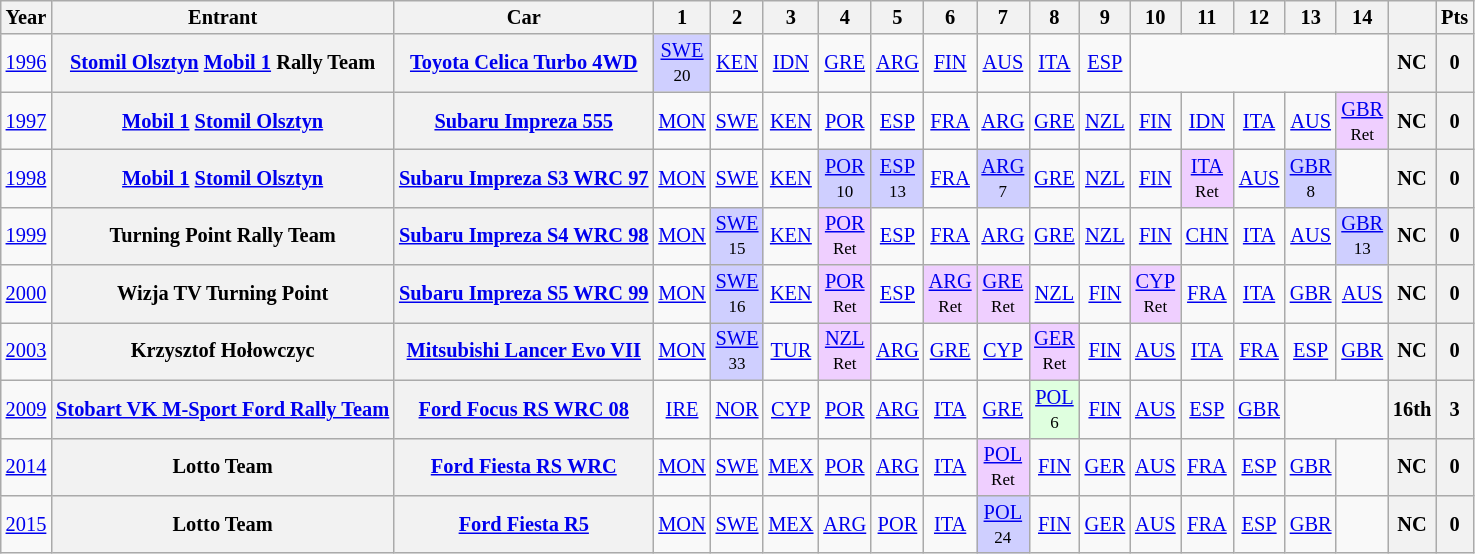<table class="wikitable" border="1" style="text-align:center; font-size:85%;">
<tr>
<th>Year</th>
<th>Entrant</th>
<th>Car</th>
<th>1</th>
<th>2</th>
<th>3</th>
<th>4</th>
<th>5</th>
<th>6</th>
<th>7</th>
<th>8</th>
<th>9</th>
<th>10</th>
<th>11</th>
<th>12</th>
<th>13</th>
<th>14</th>
<th></th>
<th>Pts</th>
</tr>
<tr>
<td><a href='#'>1996</a></td>
<th nowrap><a href='#'>Stomil Olsztyn</a> <a href='#'>Mobil 1</a> Rally Team</th>
<th nowrap><a href='#'>Toyota Celica Turbo 4WD</a></th>
<td style="background:#CFCFFF;"><a href='#'>SWE</a><br><small>20</small></td>
<td><a href='#'>KEN</a></td>
<td><a href='#'>IDN</a></td>
<td><a href='#'>GRE</a></td>
<td><a href='#'>ARG</a></td>
<td><a href='#'>FIN</a></td>
<td><a href='#'>AUS</a></td>
<td><a href='#'>ITA</a></td>
<td><a href='#'>ESP</a></td>
<td colspan=5></td>
<th>NC</th>
<th>0</th>
</tr>
<tr>
<td><a href='#'>1997</a></td>
<th nowrap><a href='#'>Mobil 1</a> <a href='#'>Stomil Olsztyn</a></th>
<th nowrap><a href='#'>Subaru Impreza 555</a></th>
<td><a href='#'>MON</a></td>
<td><a href='#'>SWE</a></td>
<td><a href='#'>KEN</a></td>
<td><a href='#'>POR</a></td>
<td><a href='#'>ESP</a></td>
<td><a href='#'>FRA</a></td>
<td><a href='#'>ARG</a></td>
<td><a href='#'>GRE</a></td>
<td><a href='#'>NZL</a></td>
<td><a href='#'>FIN</a></td>
<td><a href='#'>IDN</a></td>
<td><a href='#'>ITA</a></td>
<td><a href='#'>AUS</a></td>
<td style="background:#EFCFFF;"><a href='#'>GBR</a><br><small>Ret</small></td>
<th>NC</th>
<th>0</th>
</tr>
<tr>
<td><a href='#'>1998</a></td>
<th nowrap><a href='#'>Mobil 1</a> <a href='#'>Stomil Olsztyn</a></th>
<th nowrap><a href='#'>Subaru Impreza S3 WRC 97</a></th>
<td><a href='#'>MON</a></td>
<td><a href='#'>SWE</a></td>
<td><a href='#'>KEN</a></td>
<td style="background:#CFCFFF;"><a href='#'>POR</a><br><small>10</small></td>
<td style="background:#CFCFFF;"><a href='#'>ESP</a><br><small>13</small></td>
<td><a href='#'>FRA</a></td>
<td style="background:#CFCFFF;"><a href='#'>ARG</a><br><small>7</small></td>
<td><a href='#'>GRE</a></td>
<td><a href='#'>NZL</a></td>
<td><a href='#'>FIN</a></td>
<td style="background:#EFCFFF;"><a href='#'>ITA</a><br><small>Ret</small></td>
<td><a href='#'>AUS</a></td>
<td style="background:#CFCFFF;"><a href='#'>GBR</a><br><small>8</small></td>
<td></td>
<th>NC</th>
<th>0</th>
</tr>
<tr>
<td><a href='#'>1999</a></td>
<th nowrap>Turning Point Rally Team</th>
<th nowrap><a href='#'>Subaru Impreza S4 WRC 98</a></th>
<td><a href='#'>MON</a></td>
<td style="background:#CFCFFF;"><a href='#'>SWE</a><br><small>15</small></td>
<td><a href='#'>KEN</a></td>
<td style="background:#EFCFFF;"><a href='#'>POR</a><br><small>Ret</small></td>
<td><a href='#'>ESP</a></td>
<td><a href='#'>FRA</a></td>
<td><a href='#'>ARG</a></td>
<td><a href='#'>GRE</a></td>
<td><a href='#'>NZL</a></td>
<td><a href='#'>FIN</a></td>
<td><a href='#'>CHN</a></td>
<td><a href='#'>ITA</a></td>
<td><a href='#'>AUS</a></td>
<td style="background:#CFCFFF;"><a href='#'>GBR</a><br><small>13</small></td>
<th>NC</th>
<th>0</th>
</tr>
<tr>
<td><a href='#'>2000</a></td>
<th nowrap>Wizja TV Turning Point</th>
<th nowrap><a href='#'>Subaru Impreza S5 WRC 99</a></th>
<td><a href='#'>MON</a></td>
<td style="background:#CFCFFF;"><a href='#'>SWE</a><br><small>16</small></td>
<td><a href='#'>KEN</a></td>
<td style="background:#EFCFFF;"><a href='#'>POR</a><br><small>Ret</small></td>
<td><a href='#'>ESP</a></td>
<td style="background:#EFCFFF;"><a href='#'>ARG</a><br><small>Ret</small></td>
<td style="background:#EFCFFF;"><a href='#'>GRE</a><br><small>Ret</small></td>
<td><a href='#'>NZL</a></td>
<td><a href='#'>FIN</a></td>
<td style="background:#EFCFFF;"><a href='#'>CYP</a><br><small>Ret</small></td>
<td><a href='#'>FRA</a></td>
<td><a href='#'>ITA</a></td>
<td><a href='#'>GBR</a></td>
<td><a href='#'>AUS</a></td>
<th>NC</th>
<th>0</th>
</tr>
<tr>
<td><a href='#'>2003</a></td>
<th nowrap>Krzysztof Hołowczyc</th>
<th nowrap><a href='#'>Mitsubishi Lancer Evo VII</a></th>
<td><a href='#'>MON</a></td>
<td style="background:#CFCFFF;"><a href='#'>SWE</a><br><small>33</small></td>
<td><a href='#'>TUR</a></td>
<td style="background:#EFCFFF;"><a href='#'>NZL</a><br><small>Ret</small></td>
<td><a href='#'>ARG</a></td>
<td><a href='#'>GRE</a></td>
<td><a href='#'>CYP</a></td>
<td style="background:#EFCFFF;"><a href='#'>GER</a><br><small>Ret</small></td>
<td><a href='#'>FIN</a></td>
<td><a href='#'>AUS</a></td>
<td><a href='#'>ITA</a></td>
<td><a href='#'>FRA</a></td>
<td><a href='#'>ESP</a></td>
<td><a href='#'>GBR</a></td>
<th>NC</th>
<th>0</th>
</tr>
<tr>
<td><a href='#'>2009</a></td>
<th nowrap><a href='#'>Stobart VK M-Sport Ford Rally Team</a></th>
<th nowrap><a href='#'>Ford Focus RS WRC 08</a></th>
<td><a href='#'>IRE</a></td>
<td><a href='#'>NOR</a></td>
<td><a href='#'>CYP</a></td>
<td><a href='#'>POR</a></td>
<td><a href='#'>ARG</a></td>
<td><a href='#'>ITA</a></td>
<td><a href='#'>GRE</a></td>
<td style="background:#DFFFDF;"><a href='#'>POL</a><br><small>6</small></td>
<td><a href='#'>FIN</a></td>
<td><a href='#'>AUS</a></td>
<td><a href='#'>ESP</a></td>
<td><a href='#'>GBR</a></td>
<td colspan=2></td>
<th>16th</th>
<th>3</th>
</tr>
<tr>
<td><a href='#'>2014</a></td>
<th nowrap>Lotto Team</th>
<th nowrap><a href='#'>Ford Fiesta RS WRC</a></th>
<td><a href='#'>MON</a></td>
<td><a href='#'>SWE</a></td>
<td><a href='#'>MEX</a></td>
<td><a href='#'>POR</a></td>
<td><a href='#'>ARG</a></td>
<td><a href='#'>ITA</a></td>
<td style="background:#EFCFFF;"><a href='#'>POL</a><br><small>Ret</small></td>
<td><a href='#'>FIN</a></td>
<td><a href='#'>GER</a></td>
<td><a href='#'>AUS</a></td>
<td><a href='#'>FRA</a></td>
<td><a href='#'>ESP</a></td>
<td><a href='#'>GBR</a></td>
<td></td>
<th>NC</th>
<th>0</th>
</tr>
<tr>
<td><a href='#'>2015</a></td>
<th nowrap>Lotto Team</th>
<th nowrap><a href='#'>Ford Fiesta R5</a></th>
<td><a href='#'>MON</a></td>
<td><a href='#'>SWE</a></td>
<td><a href='#'>MEX</a></td>
<td><a href='#'>ARG</a></td>
<td><a href='#'>POR</a></td>
<td><a href='#'>ITA</a></td>
<td style="background:#CFCFFF;"><a href='#'>POL</a><br><small>24</small></td>
<td><a href='#'>FIN</a></td>
<td><a href='#'>GER</a></td>
<td><a href='#'>AUS</a></td>
<td><a href='#'>FRA</a></td>
<td><a href='#'>ESP</a></td>
<td><a href='#'>GBR</a></td>
<td></td>
<th>NC</th>
<th>0</th>
</tr>
</table>
